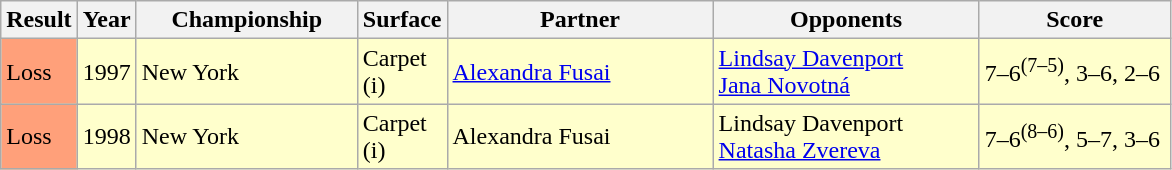<table class="sortable wikitable">
<tr>
<th style="width:40px">Result</th>
<th style="width:30px">Year</th>
<th style="width:140px">Championship</th>
<th style="width:50px">Surface</th>
<th style="width:170px">Partner</th>
<th style="width:170px">Opponents</th>
<th style="width:120px"  class="unsortable">Score</th>
</tr>
<tr style="background:#ffffcc;">
<td style="background:#ffa07a;">Loss</td>
<td>1997</td>
<td>New York</td>
<td>Carpet (i)</td>
<td> <a href='#'>Alexandra Fusai</a></td>
<td> <a href='#'>Lindsay Davenport</a> <br>  <a href='#'>Jana Novotná</a></td>
<td>7–6<sup>(7–5)</sup>, 3–6, 2–6</td>
</tr>
<tr style="background:#ffffcc;">
<td style="background:#ffa07a;">Loss</td>
<td>1998</td>
<td>New York</td>
<td>Carpet (i)</td>
<td> Alexandra Fusai</td>
<td> Lindsay Davenport <br>  <a href='#'>Natasha Zvereva</a></td>
<td>7–6<sup>(8–6)</sup>, 5–7, 3–6</td>
</tr>
</table>
